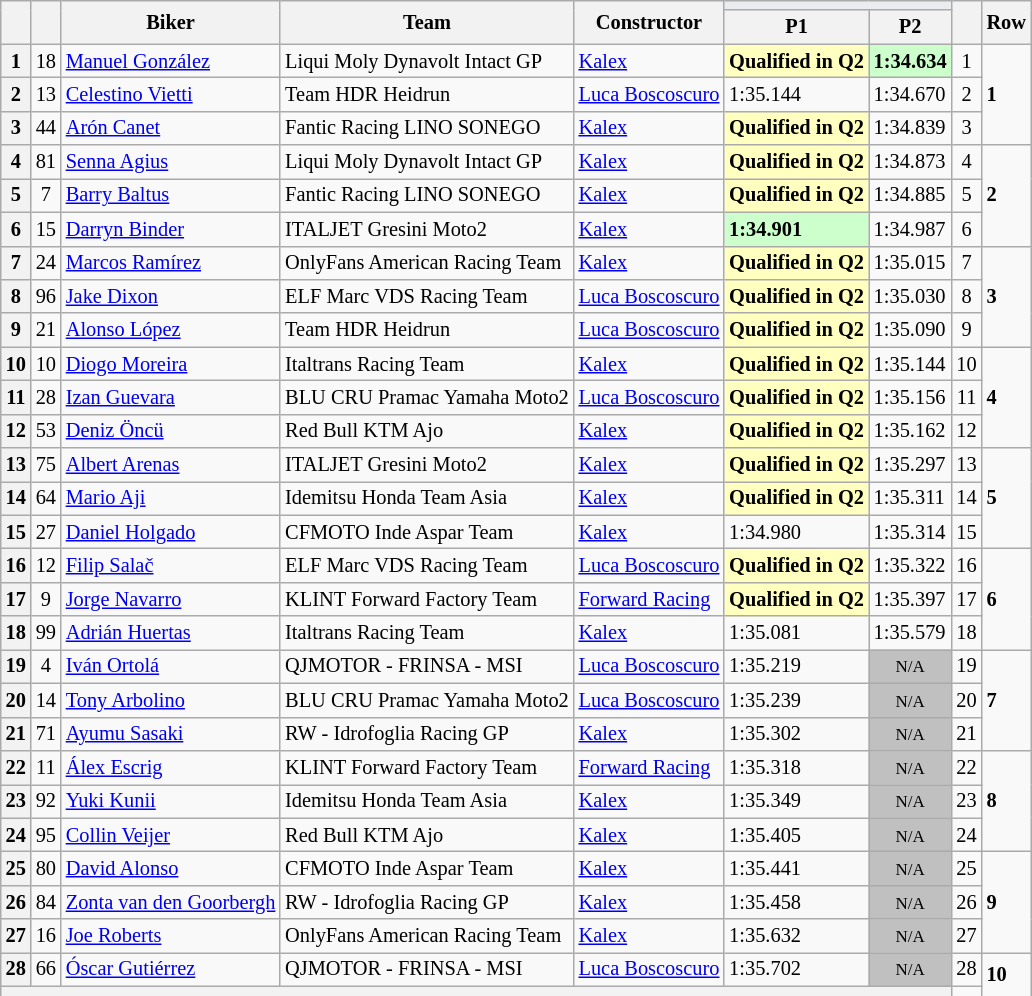<table class="wikitable sortable" style="font-size: 85%;">
<tr>
<th rowspan="2"></th>
<th rowspan="2"></th>
<th rowspan="2">Biker</th>
<th rowspan="2">Team</th>
<th rowspan="2">Constructor</th>
<th colspan="2" style="background:#eaecf0; text-align:center;"></th>
<th rowspan="2"></th>
<th rowspan="2">Row</th>
</tr>
<tr>
<th scope="col">P1</th>
<th scope="col">P2</th>
</tr>
<tr>
<th scope="row">1</th>
<td align="center">18</td>
<td> <a href='#'>Manuel González</a></td>
<td>Liqui Moly Dynavolt Intact GP</td>
<td><a href='#'>Kalex</a></td>
<td style="background:#ffffbf;"><strong>Qualified in Q2</strong></td>
<td style="background:#ccffcc;"><strong>1:34.634</strong></td>
<td align="center">1</td>
<td rowspan="3"><strong>1</strong></td>
</tr>
<tr>
<th scope="row">2</th>
<td align="center">13</td>
<td> <a href='#'>Celestino Vietti</a></td>
<td>Team HDR Heidrun</td>
<td><a href='#'>Luca Boscoscuro</a></td>
<td>1:35.144</td>
<td>1:34.670</td>
<td align="center">2</td>
</tr>
<tr>
<th scope="row">3</th>
<td align="center">44</td>
<td> <a href='#'>Arón Canet</a></td>
<td>Fantic Racing LINO SONEGO</td>
<td><a href='#'>Kalex</a></td>
<td style="background:#ffffbf;"><strong>Qualified in Q2</strong></td>
<td>1:34.839</td>
<td align="center">3</td>
</tr>
<tr>
<th scope="row">4</th>
<td align="center">81</td>
<td> <a href='#'>Senna Agius</a></td>
<td>Liqui Moly Dynavolt Intact GP</td>
<td><a href='#'>Kalex</a></td>
<td style="background:#ffffbf;"><strong>Qualified in Q2</strong></td>
<td>1:34.873</td>
<td align="center">4</td>
<td rowspan="3"><strong>2</strong></td>
</tr>
<tr>
<th scope="row">5</th>
<td align="center">7</td>
<td> <a href='#'>Barry Baltus</a></td>
<td>Fantic Racing LINO SONEGO</td>
<td><a href='#'>Kalex</a></td>
<td style="background:#ffffbf;"><strong>Qualified in Q2</strong></td>
<td>1:34.885</td>
<td align="center">5</td>
</tr>
<tr>
<th scope="row">6</th>
<td align="center">15</td>
<td> <a href='#'>Darryn Binder</a></td>
<td>ITALJET Gresini Moto2</td>
<td><a href='#'>Kalex</a></td>
<td style="background:#ccffcc;"><strong>1:34.901</strong></td>
<td>1:34.987</td>
<td align="center">6</td>
</tr>
<tr>
<th scope="row">7</th>
<td align="center">24</td>
<td> <a href='#'>Marcos Ramírez</a></td>
<td>OnlyFans American Racing Team</td>
<td><a href='#'>Kalex</a></td>
<td style="background:#ffffbf;"><strong>Qualified in Q2</strong></td>
<td>1:35.015</td>
<td align="center">7</td>
<td rowspan="3"><strong>3</strong></td>
</tr>
<tr>
<th scope="row">8</th>
<td align="center">96</td>
<td> <a href='#'>Jake Dixon</a></td>
<td>ELF Marc VDS Racing Team</td>
<td><a href='#'>Luca Boscoscuro</a></td>
<td style="background:#ffffbf;"><strong>Qualified in Q2</strong></td>
<td>1:35.030</td>
<td align="center">8</td>
</tr>
<tr>
<th scope="row">9</th>
<td align="center">21</td>
<td> <a href='#'>Alonso López</a></td>
<td>Team HDR Heidrun</td>
<td><a href='#'>Luca Boscoscuro</a></td>
<td style="background:#ffffbf;"><strong>Qualified in Q2</strong></td>
<td>1:35.090</td>
<td align="center">9</td>
</tr>
<tr>
<th scope="row">10</th>
<td align="center">10</td>
<td> <a href='#'>Diogo Moreira</a></td>
<td>Italtrans Racing Team</td>
<td><a href='#'>Kalex</a></td>
<td style="background:#ffffbf;"><strong>Qualified in Q2</strong></td>
<td>1:35.144</td>
<td align="center">10</td>
<td rowspan="3"><strong>4</strong></td>
</tr>
<tr>
<th scope="row">11</th>
<td align="center">28</td>
<td> <a href='#'>Izan Guevara</a></td>
<td>BLU CRU Pramac Yamaha Moto2</td>
<td><a href='#'>Luca Boscoscuro</a></td>
<td style="background:#ffffbf;"><strong>Qualified in Q2</strong></td>
<td>1:35.156</td>
<td align="center">11</td>
</tr>
<tr>
<th scope="row">12</th>
<td align="center">53</td>
<td> <a href='#'>Deniz Öncü</a></td>
<td>Red Bull KTM Ajo</td>
<td><a href='#'>Kalex</a></td>
<td style="background:#ffffbf;"><strong>Qualified in Q2</strong></td>
<td>1:35.162</td>
<td align="center">12</td>
</tr>
<tr>
<th scope="row">13</th>
<td align="center">75</td>
<td> <a href='#'>Albert Arenas</a></td>
<td>ITALJET Gresini Moto2</td>
<td><a href='#'>Kalex</a></td>
<td style="background:#ffffbf;"><strong>Qualified in Q2</strong></td>
<td>1:35.297</td>
<td align="center">13</td>
<td rowspan="3"><strong>5</strong></td>
</tr>
<tr>
<th scope="row">14</th>
<td align="center">64</td>
<td> <a href='#'>Mario Aji</a></td>
<td>Idemitsu Honda Team Asia</td>
<td><a href='#'>Kalex</a></td>
<td style="background:#ffffbf;"><strong>Qualified in Q2</strong></td>
<td>1:35.311</td>
<td align="center">14</td>
</tr>
<tr>
<th scope="row">15</th>
<td align="center">27</td>
<td> <a href='#'>Daniel Holgado</a></td>
<td>CFMOTO Inde Aspar Team</td>
<td><a href='#'>Kalex</a></td>
<td>1:34.980</td>
<td>1:35.314</td>
<td align="center">15</td>
</tr>
<tr>
<th scope="row">16</th>
<td align="center">12</td>
<td> <a href='#'>Filip Salač</a></td>
<td>ELF Marc VDS Racing Team</td>
<td><a href='#'>Luca Boscoscuro</a></td>
<td style="background:#ffffbf;"><strong>Qualified in Q2</strong></td>
<td>1:35.322</td>
<td align="center">16</td>
<td rowspan="3"><strong>6</strong></td>
</tr>
<tr>
<th scope="row">17</th>
<td align="center">9</td>
<td> <a href='#'>Jorge Navarro</a></td>
<td>KLINT Forward Factory Team</td>
<td><a href='#'>Forward Racing</a></td>
<td style="background:#ffffbf;"><strong>Qualified in Q2</strong></td>
<td>1:35.397</td>
<td align="center">17</td>
</tr>
<tr>
<th scope="row">18</th>
<td align="center">99</td>
<td> <a href='#'>Adrián Huertas</a></td>
<td>Italtrans Racing Team</td>
<td><a href='#'>Kalex</a></td>
<td>1:35.081</td>
<td>1:35.579</td>
<td align="center">18</td>
</tr>
<tr>
<th scope="row">19</th>
<td align="center">4</td>
<td> <a href='#'>Iván Ortolá</a></td>
<td>QJMOTOR - FRINSA - MSI</td>
<td><a href='#'>Luca Boscoscuro</a></td>
<td>1:35.219</td>
<td style="background: silver" align="center" data-sort-value="22"><small>N/A</small></td>
<td align="center">19</td>
<td rowspan="3"><strong>7</strong></td>
</tr>
<tr>
<th scope="row">20</th>
<td align="center">14</td>
<td> <a href='#'>Tony Arbolino</a></td>
<td>BLU CRU Pramac Yamaha Moto2</td>
<td><a href='#'>Luca Boscoscuro</a></td>
<td>1:35.239</td>
<td style="background: silver" align="center" data-sort-value="22"><small>N/A</small></td>
<td align="center">20</td>
</tr>
<tr>
<th scope="row">21</th>
<td align="center">71</td>
<td> <a href='#'>Ayumu Sasaki</a></td>
<td>RW - Idrofoglia Racing GP</td>
<td><a href='#'>Kalex</a></td>
<td>1:35.302</td>
<td style="background: silver" align="center" data-sort-value="22"><small>N/A</small></td>
<td align="center">21</td>
</tr>
<tr>
<th scope="row">22</th>
<td align="center">11</td>
<td> <a href='#'>Álex Escrig</a></td>
<td>KLINT Forward Factory Team</td>
<td><a href='#'>Forward Racing</a></td>
<td>1:35.318</td>
<td style="background: silver" align="center" data-sort-value="22"><small>N/A</small></td>
<td align="center">22</td>
<td rowspan="3"><strong>8</strong></td>
</tr>
<tr>
<th scope="row">23</th>
<td align="center">92</td>
<td> <a href='#'>Yuki Kunii</a></td>
<td>Idemitsu Honda Team Asia</td>
<td><a href='#'>Kalex</a></td>
<td>1:35.349</td>
<td style="background: silver" align="center" data-sort-value="22"><small>N/A</small></td>
<td align="center">23</td>
</tr>
<tr>
<th scope="row">24</th>
<td align="center">95</td>
<td> <a href='#'>Collin Veijer</a></td>
<td>Red Bull KTM Ajo</td>
<td><a href='#'>Kalex</a></td>
<td>1:35.405</td>
<td style="background: silver" align="center" data-sort-value="22"><small>N/A</small></td>
<td align="center">24</td>
</tr>
<tr>
<th scope="row">25</th>
<td align="center">80</td>
<td> <a href='#'>David Alonso</a></td>
<td>CFMOTO Inde Aspar Team</td>
<td><a href='#'>Kalex</a></td>
<td>1:35.441</td>
<td style="background: silver" align="center" data-sort-value="22"><small>N/A</small></td>
<td align="center">25</td>
<td rowspan="3"><strong>9</strong></td>
</tr>
<tr>
<th scope="row">26</th>
<td align="center">84</td>
<td> <a href='#'>Zonta van den Goorbergh</a></td>
<td>RW - Idrofoglia Racing GP</td>
<td><a href='#'>Kalex</a></td>
<td>1:35.458</td>
<td style="background: silver" align="center" data-sort-value="22"><small>N/A</small></td>
<td align="center">26</td>
</tr>
<tr>
<th scope="row">27</th>
<td align="center">16</td>
<td> <a href='#'>Joe Roberts</a></td>
<td>OnlyFans American Racing Team</td>
<td><a href='#'>Kalex</a></td>
<td>1:35.632</td>
<td style="background: silver" align="center" data-sort-value="22"><small>N/A</small></td>
<td align="center">27</td>
</tr>
<tr>
<th scope="row">28</th>
<td align="center">66</td>
<td> <a href='#'>Óscar Gutiérrez</a></td>
<td>QJMOTOR - FRINSA - MSI</td>
<td><a href='#'>Luca Boscoscuro</a></td>
<td>1:35.702</td>
<td style="background: silver" align="center" data-sort-value="22"><small>N/A</small></td>
<td align="center">28</td>
<td rowspan="3"><strong>10</strong></td>
</tr>
<tr>
<th colspan="7"></th>
</tr>
</table>
